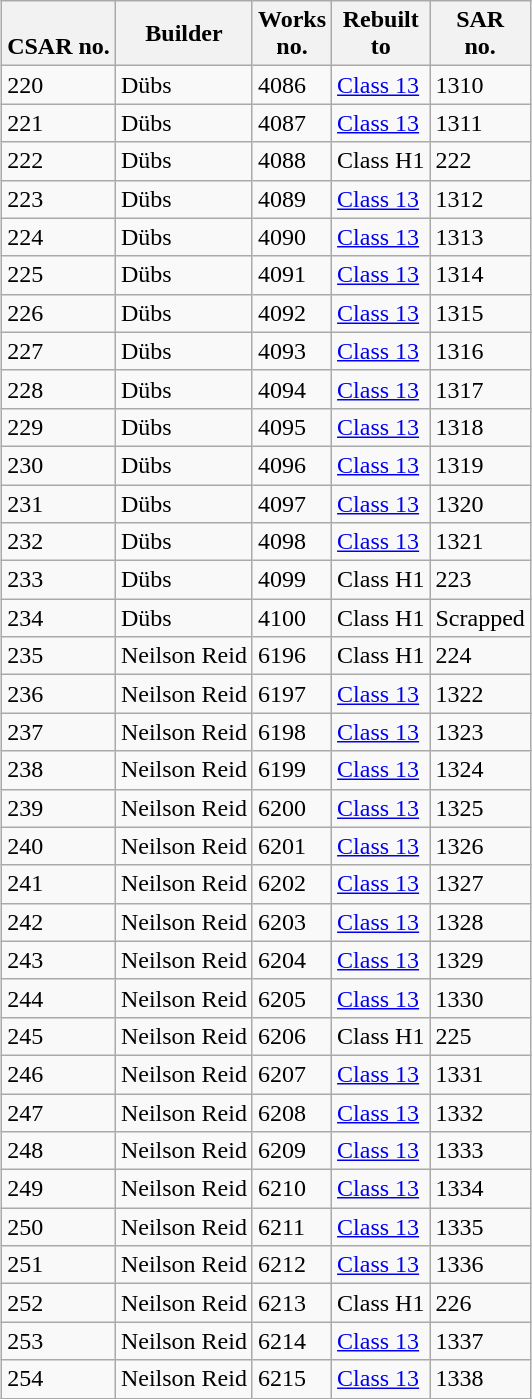<table class="wikitable collapsible collapsed sortable" style="margin:0.5em auto; font-size:100%;">
<tr>
<th><br>CSAR no.</th>
<th>Builder<br></th>
<th>Works<br>no.</th>
<th>Rebuilt<br>to</th>
<th>SAR<br>no.</th>
</tr>
<tr>
<td>220</td>
<td>Dübs</td>
<td>4086</td>
<td><a href='#'>Class 13</a></td>
<td>1310</td>
</tr>
<tr>
<td>221</td>
<td>Dübs</td>
<td>4087</td>
<td><a href='#'>Class 13</a></td>
<td>1311</td>
</tr>
<tr>
<td>222</td>
<td>Dübs</td>
<td>4088</td>
<td>Class H1</td>
<td>222</td>
</tr>
<tr>
<td>223</td>
<td>Dübs</td>
<td>4089</td>
<td><a href='#'>Class 13</a></td>
<td>1312</td>
</tr>
<tr>
<td>224</td>
<td>Dübs</td>
<td>4090</td>
<td><a href='#'>Class 13</a></td>
<td>1313</td>
</tr>
<tr>
<td>225</td>
<td>Dübs</td>
<td>4091</td>
<td><a href='#'>Class 13</a></td>
<td>1314</td>
</tr>
<tr>
<td>226</td>
<td>Dübs</td>
<td>4092</td>
<td><a href='#'>Class 13</a></td>
<td>1315</td>
</tr>
<tr>
<td>227</td>
<td>Dübs</td>
<td>4093</td>
<td><a href='#'>Class 13</a></td>
<td>1316</td>
</tr>
<tr>
<td>228</td>
<td>Dübs</td>
<td>4094</td>
<td><a href='#'>Class 13</a></td>
<td>1317</td>
</tr>
<tr>
<td>229</td>
<td>Dübs</td>
<td>4095</td>
<td><a href='#'>Class 13</a></td>
<td>1318</td>
</tr>
<tr>
<td>230</td>
<td>Dübs</td>
<td>4096</td>
<td><a href='#'>Class 13</a></td>
<td>1319</td>
</tr>
<tr>
<td>231</td>
<td>Dübs</td>
<td>4097</td>
<td><a href='#'>Class 13</a></td>
<td>1320</td>
</tr>
<tr>
<td>232</td>
<td>Dübs</td>
<td>4098</td>
<td><a href='#'>Class 13</a></td>
<td>1321</td>
</tr>
<tr>
<td>233</td>
<td>Dübs</td>
<td>4099</td>
<td>Class H1</td>
<td>223</td>
</tr>
<tr>
<td>234</td>
<td>Dübs</td>
<td>4100</td>
<td>Class H1</td>
<td>Scrapped</td>
</tr>
<tr>
<td>235</td>
<td>Neilson Reid</td>
<td>6196</td>
<td>Class H1</td>
<td>224</td>
</tr>
<tr>
<td>236</td>
<td>Neilson Reid</td>
<td>6197</td>
<td><a href='#'>Class 13</a></td>
<td>1322</td>
</tr>
<tr>
<td>237</td>
<td>Neilson Reid</td>
<td>6198</td>
<td><a href='#'>Class 13</a></td>
<td>1323</td>
</tr>
<tr>
<td>238</td>
<td>Neilson Reid</td>
<td>6199</td>
<td><a href='#'>Class 13</a></td>
<td>1324</td>
</tr>
<tr>
<td>239</td>
<td>Neilson Reid</td>
<td>6200</td>
<td><a href='#'>Class 13</a></td>
<td>1325</td>
</tr>
<tr>
<td>240</td>
<td>Neilson Reid</td>
<td>6201</td>
<td><a href='#'>Class 13</a></td>
<td>1326</td>
</tr>
<tr>
<td>241</td>
<td>Neilson Reid</td>
<td>6202</td>
<td><a href='#'>Class 13</a></td>
<td>1327</td>
</tr>
<tr>
<td>242</td>
<td>Neilson Reid</td>
<td>6203</td>
<td><a href='#'>Class 13</a></td>
<td>1328</td>
</tr>
<tr>
<td>243</td>
<td>Neilson Reid</td>
<td>6204</td>
<td><a href='#'>Class 13</a></td>
<td>1329</td>
</tr>
<tr>
<td>244</td>
<td>Neilson Reid</td>
<td>6205</td>
<td><a href='#'>Class 13</a></td>
<td>1330</td>
</tr>
<tr>
<td>245</td>
<td>Neilson Reid</td>
<td>6206</td>
<td>Class H1</td>
<td>225</td>
</tr>
<tr>
<td>246</td>
<td>Neilson Reid</td>
<td>6207</td>
<td><a href='#'>Class 13</a></td>
<td>1331</td>
</tr>
<tr>
<td>247</td>
<td>Neilson Reid</td>
<td>6208</td>
<td><a href='#'>Class 13</a></td>
<td>1332</td>
</tr>
<tr>
<td>248</td>
<td>Neilson Reid</td>
<td>6209</td>
<td><a href='#'>Class 13</a></td>
<td>1333</td>
</tr>
<tr>
<td>249</td>
<td>Neilson Reid</td>
<td>6210</td>
<td><a href='#'>Class 13</a></td>
<td>1334</td>
</tr>
<tr>
<td>250</td>
<td>Neilson Reid</td>
<td>6211</td>
<td><a href='#'>Class 13</a></td>
<td>1335</td>
</tr>
<tr>
<td>251</td>
<td>Neilson Reid</td>
<td>6212</td>
<td><a href='#'>Class 13</a></td>
<td>1336</td>
</tr>
<tr>
<td>252</td>
<td>Neilson Reid</td>
<td>6213</td>
<td>Class H1</td>
<td>226</td>
</tr>
<tr>
<td>253</td>
<td>Neilson Reid</td>
<td>6214</td>
<td><a href='#'>Class 13</a></td>
<td>1337</td>
</tr>
<tr>
<td>254</td>
<td>Neilson Reid</td>
<td>6215</td>
<td><a href='#'>Class 13</a></td>
<td>1338</td>
</tr>
</table>
